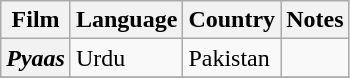<table class="wikitable sortable">
<tr>
<th>Film</th>
<th>Language</th>
<th>Country</th>
<th>Notes</th>
</tr>
<tr>
<th><em>Pyaas</em></th>
<td rowspan=1>Urdu</td>
<td rowspan=1>Pakistan</td>
<td></td>
</tr>
<tr>
</tr>
</table>
